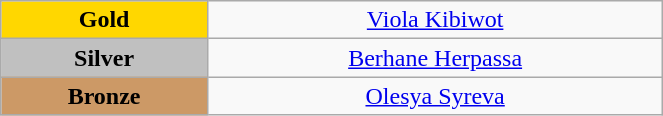<table class="wikitable" style="text-align:center; " width="35%">
<tr>
<td bgcolor="gold"><strong>Gold</strong></td>
<td><a href='#'>Viola Kibiwot</a><br>  <small><em></em></small></td>
</tr>
<tr>
<td bgcolor="silver"><strong>Silver</strong></td>
<td><a href='#'>Berhane Herpassa</a><br>  <small><em></em></small></td>
</tr>
<tr>
<td bgcolor="CC9966"><strong>Bronze</strong></td>
<td><a href='#'>Olesya Syreva</a><br>  <small><em></em></small></td>
</tr>
</table>
